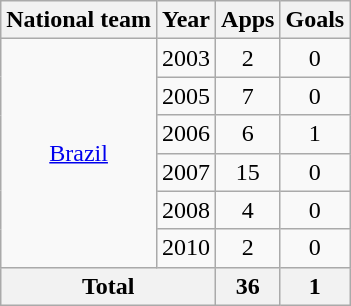<table class="wikitable" style="text-align:center">
<tr>
<th>National team</th>
<th>Year</th>
<th>Apps</th>
<th>Goals</th>
</tr>
<tr>
<td rowspan="6"><a href='#'>Brazil</a></td>
<td>2003</td>
<td>2</td>
<td>0</td>
</tr>
<tr>
<td>2005</td>
<td>7</td>
<td>0</td>
</tr>
<tr>
<td>2006</td>
<td>6</td>
<td>1</td>
</tr>
<tr>
<td>2007</td>
<td>15</td>
<td>0</td>
</tr>
<tr>
<td>2008</td>
<td>4</td>
<td>0</td>
</tr>
<tr>
<td>2010</td>
<td>2</td>
<td>0</td>
</tr>
<tr>
<th colspan="2">Total</th>
<th>36</th>
<th>1</th>
</tr>
</table>
